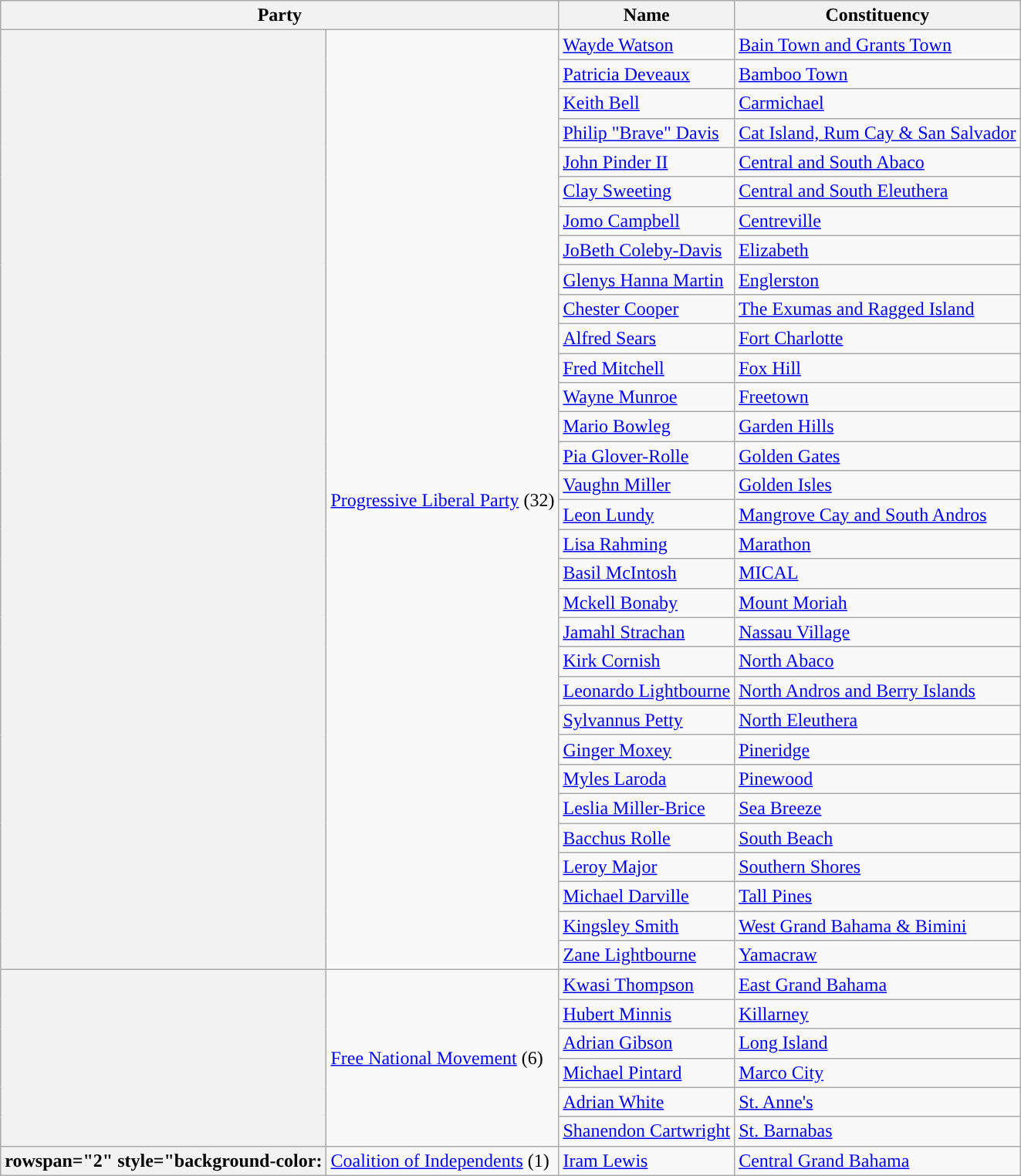<table class="wikitable sortable">
<tr>
<th colspan=2>Party</th>
<th>Name</th>
<th>Constituency</th>
</tr>
<tr>
<th rowspan="32" style="background-color: "></th>
<td rowspan="32"><a href='#'>Progressive Liberal Party</a> (32)</td>
<td><a href='#'>Wayde Watson</a></td>
<td><a href='#'>Bain Town and Grants Town</a></td>
</tr>
<tr>
<td><a href='#'>Patricia Deveaux</a></td>
<td><a href='#'>Bamboo Town</a></td>
</tr>
<tr>
<td><a href='#'>Keith Bell</a></td>
<td><a href='#'>Carmichael</a></td>
</tr>
<tr>
<td><a href='#'>Philip "Brave" Davis</a></td>
<td><a href='#'>Cat Island, Rum Cay & San Salvador</a></td>
</tr>
<tr>
<td><a href='#'>John Pinder II</a></td>
<td><a href='#'>Central and South Abaco</a></td>
</tr>
<tr>
<td><a href='#'>Clay Sweeting</a></td>
<td><a href='#'>Central and South Eleuthera</a></td>
</tr>
<tr>
<td><a href='#'>Jomo Campbell</a></td>
<td><a href='#'>Centreville</a></td>
</tr>
<tr>
<td><a href='#'>JoBeth Coleby-Davis</a></td>
<td><a href='#'>Elizabeth</a></td>
</tr>
<tr>
<td><a href='#'>Glenys Hanna Martin</a></td>
<td><a href='#'>Englerston</a></td>
</tr>
<tr>
<td><a href='#'>Chester Cooper</a></td>
<td><a href='#'>The Exumas and Ragged Island</a></td>
</tr>
<tr>
<td><a href='#'>Alfred Sears</a></td>
<td><a href='#'>Fort Charlotte</a></td>
</tr>
<tr>
<td><a href='#'>Fred Mitchell</a></td>
<td><a href='#'>Fox Hill</a></td>
</tr>
<tr>
<td><a href='#'>Wayne Munroe</a></td>
<td><a href='#'>Freetown</a></td>
</tr>
<tr>
<td><a href='#'>Mario Bowleg</a></td>
<td><a href='#'>Garden Hills</a></td>
</tr>
<tr>
<td><a href='#'>Pia Glover-Rolle</a></td>
<td><a href='#'>Golden Gates</a></td>
</tr>
<tr>
<td><a href='#'>Vaughn Miller</a></td>
<td><a href='#'>Golden Isles</a></td>
</tr>
<tr>
<td><a href='#'>Leon Lundy</a></td>
<td><a href='#'>Mangrove Cay and South Andros</a></td>
</tr>
<tr>
<td><a href='#'>Lisa Rahming</a></td>
<td><a href='#'>Marathon</a></td>
</tr>
<tr>
<td><a href='#'>Basil McIntosh</a></td>
<td><a href='#'>MICAL</a></td>
</tr>
<tr>
<td><a href='#'>Mckell Bonaby</a></td>
<td><a href='#'>Mount Moriah</a></td>
</tr>
<tr>
<td><a href='#'>Jamahl Strachan</a></td>
<td><a href='#'>Nassau Village</a></td>
</tr>
<tr>
<td><a href='#'>Kirk Cornish</a></td>
<td><a href='#'>North Abaco</a></td>
</tr>
<tr>
<td><a href='#'>Leonardo Lightbourne</a></td>
<td><a href='#'>North Andros and Berry Islands</a></td>
</tr>
<tr>
<td><a href='#'>Sylvannus Petty</a></td>
<td><a href='#'>North Eleuthera</a></td>
</tr>
<tr>
<td><a href='#'>Ginger Moxey</a></td>
<td><a href='#'>Pineridge</a></td>
</tr>
<tr>
<td><a href='#'>Myles Laroda</a></td>
<td><a href='#'>Pinewood</a></td>
</tr>
<tr>
<td><a href='#'>Leslia Miller-Brice</a></td>
<td><a href='#'>Sea Breeze</a></td>
</tr>
<tr>
<td><a href='#'>Bacchus Rolle</a></td>
<td><a href='#'>South Beach</a></td>
</tr>
<tr>
<td><a href='#'>Leroy Major</a></td>
<td><a href='#'>Southern Shores</a></td>
</tr>
<tr>
<td><a href='#'>Michael Darville</a></td>
<td><a href='#'>Tall Pines</a></td>
</tr>
<tr>
<td><a href='#'>Kingsley Smith</a></td>
<td><a href='#'>West Grand Bahama & Bimini</a></td>
</tr>
<tr>
<td><a href='#'>Zane Lightbourne</a></td>
<td><a href='#'>Yamacraw</a></td>
</tr>
<tr>
<th rowspan="7" style="background-color: "></th>
<td rowspan="7"><a href='#'>Free National Movement</a> (6)</td>
</tr>
<tr>
<td><a href='#'>Kwasi Thompson</a></td>
<td><a href='#'>East Grand Bahama</a></td>
</tr>
<tr>
<td><a href='#'>Hubert Minnis</a></td>
<td><a href='#'>Killarney</a></td>
</tr>
<tr>
<td><a href='#'>Adrian Gibson</a></td>
<td><a href='#'>Long Island</a></td>
</tr>
<tr>
<td><a href='#'>Michael Pintard</a></td>
<td><a href='#'>Marco City</a></td>
</tr>
<tr>
<td><a href='#'>Adrian White</a></td>
<td><a href='#'>St. Anne's</a></td>
</tr>
<tr>
<td><a href='#'>Shanendon Cartwright</a></td>
<td><a href='#'>St. Barnabas</a></td>
</tr>
<tr>
<th>rowspan="2" style="background-color:</th>
<td><a href='#'>Coalition of Independents</a> (1)</td>
<td><a href='#'>Iram Lewis</a></td>
<td><a href='#'>Central Grand Bahama</a></td>
</tr>
</table>
